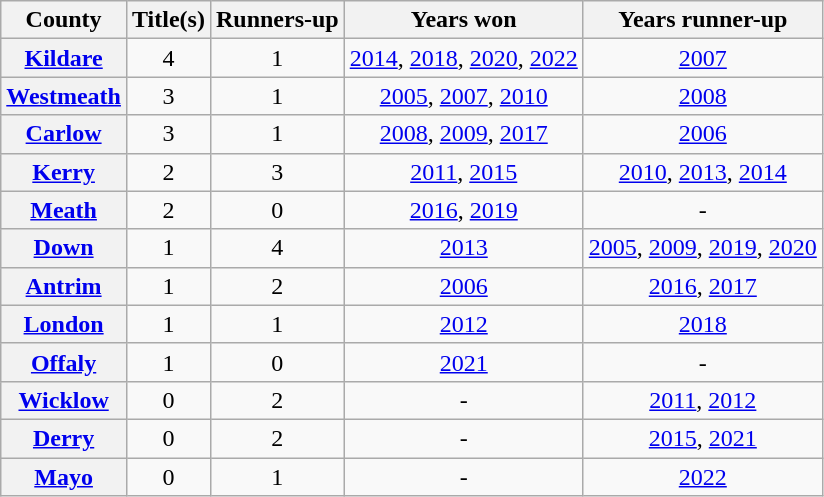<table class="wikitable plainrowheaders sortable">
<tr>
<th scope="col">County</th>
<th scope="col">Title(s)</th>
<th scope="col">Runners-up</th>
<th class="unsortable" scope="col">Years won</th>
<th class="unsortable" scope="col">Years runner-up</th>
</tr>
<tr>
<th scope="row"> <a href='#'>Kildare</a></th>
<td align="center">4</td>
<td align="center">1</td>
<td align="center"><a href='#'>2014</a>, <a href='#'>2018</a>, <a href='#'>2020</a>, <a href='#'>2022</a></td>
<td align="center"><a href='#'>2007</a></td>
</tr>
<tr>
<th scope="row"> <a href='#'>Westmeath</a></th>
<td align="center">3</td>
<td align="center">1</td>
<td align="center"><a href='#'>2005</a>, <a href='#'>2007</a>, <a href='#'>2010</a></td>
<td align="center"><a href='#'>2008</a></td>
</tr>
<tr>
<th scope="row"> <a href='#'>Carlow</a></th>
<td align="center">3</td>
<td align="center">1</td>
<td align="center"><a href='#'>2008</a>, <a href='#'>2009</a>, <a href='#'>2017</a></td>
<td align="center"><a href='#'>2006</a></td>
</tr>
<tr>
<th scope="row"> <a href='#'>Kerry</a></th>
<td align="center">2</td>
<td align="center">3</td>
<td align="center"><a href='#'>2011</a>, <a href='#'>2015</a></td>
<td align="center"><a href='#'>2010</a>, <a href='#'>2013</a>, <a href='#'>2014</a></td>
</tr>
<tr>
<th scope="row"> <a href='#'>Meath</a></th>
<td align="center">2</td>
<td align="center">0</td>
<td align="center"><a href='#'>2016</a>, <a href='#'>2019</a></td>
<td align="center">-</td>
</tr>
<tr>
<th scope="row"> <a href='#'>Down</a></th>
<td align="center">1</td>
<td align="center">4</td>
<td align="center"><a href='#'>2013</a></td>
<td align="center"><a href='#'>2005</a>, <a href='#'>2009</a>, <a href='#'>2019</a>, <a href='#'>2020</a></td>
</tr>
<tr>
<th scope="row"> <a href='#'>Antrim</a></th>
<td align="center">1</td>
<td align="center">2</td>
<td align="center"><a href='#'>2006</a></td>
<td align="center"><a href='#'>2016</a>, <a href='#'>2017</a></td>
</tr>
<tr>
<th scope="row"> <a href='#'>London</a></th>
<td align="center">1</td>
<td align="center">1</td>
<td align="center"><a href='#'>2012</a></td>
<td align="center"><a href='#'>2018</a></td>
</tr>
<tr>
<th scope="row"> <a href='#'>Offaly</a></th>
<td align="center">1</td>
<td align="center">0</td>
<td align="center"><a href='#'>2021</a></td>
<td align="center">-</td>
</tr>
<tr>
<th scope="row"> <a href='#'>Wicklow</a></th>
<td align="center">0</td>
<td align="center">2</td>
<td align="center">-</td>
<td align="center"><a href='#'>2011</a>, <a href='#'>2012</a></td>
</tr>
<tr>
<th scope="row"> <a href='#'>Derry</a></th>
<td align="center">0</td>
<td align="center">2</td>
<td align="center">-</td>
<td align="center"><a href='#'>2015</a>, <a href='#'>2021</a></td>
</tr>
<tr>
<th scope="row"> <a href='#'>Mayo</a></th>
<td align="center">0</td>
<td align="center">1</td>
<td align="center">-</td>
<td align="center"><a href='#'>2022</a></td>
</tr>
</table>
